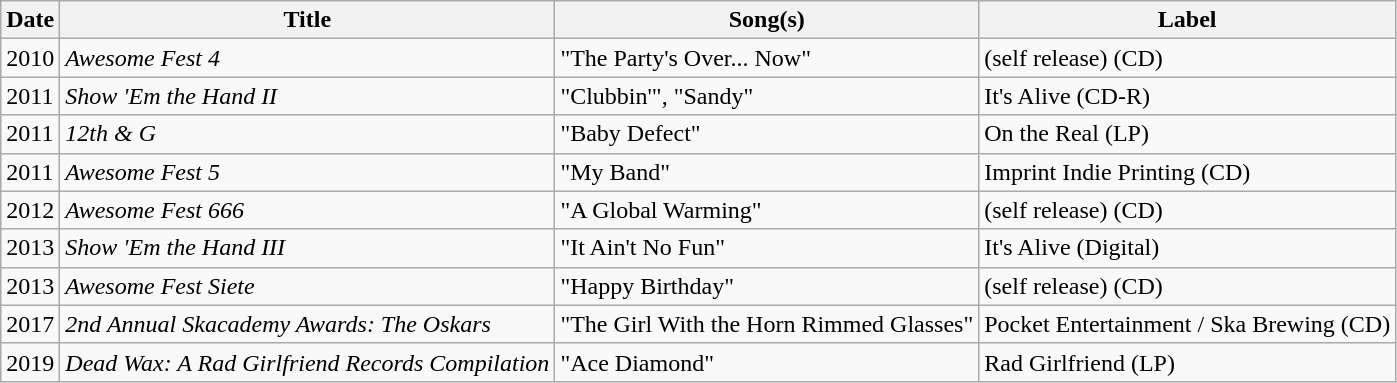<table class="wikitable">
<tr>
<th>Date</th>
<th>Title</th>
<th>Song(s)</th>
<th>Label</th>
</tr>
<tr>
<td>2010</td>
<td><em>Awesome Fest 4</em></td>
<td>"The Party's Over... Now"</td>
<td>(self release) (CD)</td>
</tr>
<tr>
<td>2011</td>
<td><em>Show 'Em the Hand II</em></td>
<td>"Clubbin'", "Sandy"</td>
<td>It's Alive (CD-R)</td>
</tr>
<tr>
<td>2011</td>
<td><em>12th & G</em></td>
<td>"Baby Defect"</td>
<td>On the Real (LP)</td>
</tr>
<tr>
<td>2011</td>
<td><em>Awesome Fest 5</em></td>
<td>"My Band"</td>
<td>Imprint Indie Printing (CD)</td>
</tr>
<tr>
<td>2012</td>
<td><em>Awesome Fest 666</em></td>
<td>"A Global Warming"</td>
<td>(self release) (CD)</td>
</tr>
<tr>
<td>2013</td>
<td><em>Show 'Em the Hand III</em></td>
<td>"It Ain't No Fun"</td>
<td>It's Alive (Digital)</td>
</tr>
<tr>
<td>2013</td>
<td><em>Awesome Fest Siete</em></td>
<td>"Happy Birthday"</td>
<td>(self release) (CD)</td>
</tr>
<tr>
<td>2017</td>
<td><em>2nd Annual Skacademy Awards: The Oskars</em></td>
<td>"The Girl With the Horn Rimmed Glasses"</td>
<td>Pocket Entertainment / Ska Brewing (CD)</td>
</tr>
<tr>
<td>2019</td>
<td><em>Dead Wax: A Rad Girlfriend Records Compilation</em></td>
<td>"Ace Diamond"</td>
<td>Rad Girlfriend (LP)</td>
</tr>
</table>
